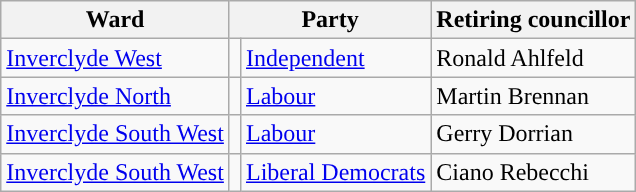<table class="wikitable sortable">
<tr>
<th>Ward</th>
<th colspan="2">Party</th>
<th>Retiring councillor</th>
</tr>
<tr>
<td><a href='#'>Inverclyde West</a></td>
<td style="background-color: "></td>
<td><a href='#'>Independent</a></td>
<td>Ronald Ahlfeld</td>
</tr>
<tr>
<td><a href='#'>Inverclyde North</a></td>
<td style="background-color: "></td>
<td><a href='#'>Labour</a></td>
<td>Martin Brennan</td>
</tr>
<tr>
<td><a href='#'>Inverclyde South West</a></td>
<td style="background-color: "></td>
<td><a href='#'>Labour</a></td>
<td>Gerry Dorrian</td>
</tr>
<tr>
<td><a href='#'>Inverclyde South West</a></td>
<td style="background-color: "></td>
<td><a href='#'>Liberal Democrats</a></td>
<td>Ciano Rebecchi</td>
</tr>
</table>
